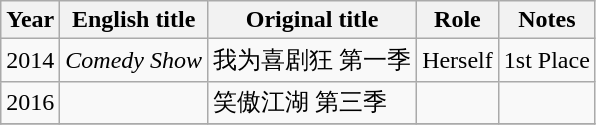<table class="wikitable sortable">
<tr>
<th>Year</th>
<th>English title</th>
<th>Original title</th>
<th>Role</th>
<th class="unsortable">Notes</th>
</tr>
<tr>
<td>2014</td>
<td><em>Comedy Show</em></td>
<td>我为喜剧狂 第一季</td>
<td>Herself</td>
<td>1st Place</td>
</tr>
<tr>
<td>2016</td>
<td><em> </em></td>
<td>笑傲江湖 第三季</td>
<td></td>
<td></td>
</tr>
<tr>
</tr>
</table>
